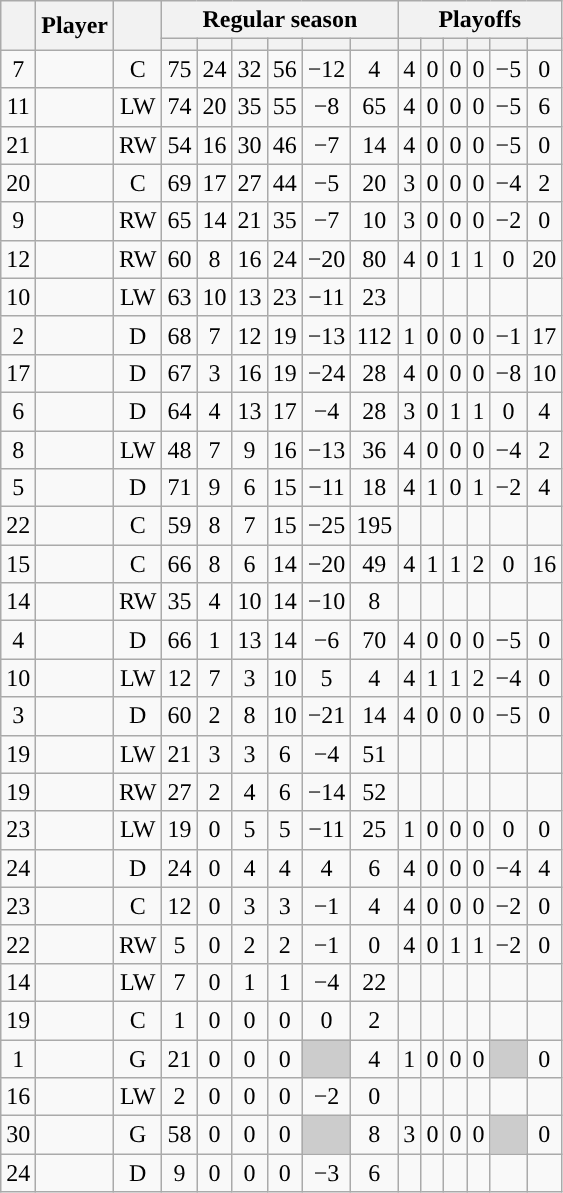<table class="wikitable sortable plainrowheaders" style="text-align:center;">
<tr>
<th scope="col" data-sort-type="number" rowspan="2"></th>
<th scope="col" rowspan="2">Player</th>
<th scope="col" rowspan="2"></th>
<th scope=colgroup colspan=6>Regular season</th>
<th scope=colgroup colspan=6>Playoffs</th>
</tr>
<tr>
<th scope="col" data-sort-type="number"></th>
<th scope="col" data-sort-type="number"></th>
<th scope="col" data-sort-type="number"></th>
<th scope="col" data-sort-type="number"></th>
<th scope="col" data-sort-type="number"></th>
<th scope="col" data-sort-type="number"></th>
<th scope="col" data-sort-type="number"></th>
<th scope="col" data-sort-type="number"></th>
<th scope="col" data-sort-type="number"></th>
<th scope="col" data-sort-type="number"></th>
<th scope="col" data-sort-type="number"></th>
<th scope="col" data-sort-type="number"></th>
</tr>
<tr>
<td scope="row">7</td>
<td align="left"></td>
<td>C</td>
<td>75</td>
<td>24</td>
<td>32</td>
<td>56</td>
<td>−12</td>
<td>4</td>
<td>4</td>
<td>0</td>
<td>0</td>
<td>0</td>
<td>−5</td>
<td>0</td>
</tr>
<tr>
<td scope="row">11</td>
<td align="left"></td>
<td>LW</td>
<td>74</td>
<td>20</td>
<td>35</td>
<td>55</td>
<td>−8</td>
<td>65</td>
<td>4</td>
<td>0</td>
<td>0</td>
<td>0</td>
<td>−5</td>
<td>6</td>
</tr>
<tr>
<td scope="row">21</td>
<td align="left"></td>
<td>RW</td>
<td>54</td>
<td>16</td>
<td>30</td>
<td>46</td>
<td>−7</td>
<td>14</td>
<td>4</td>
<td>0</td>
<td>0</td>
<td>0</td>
<td>−5</td>
<td>0</td>
</tr>
<tr>
<td scope="row">20</td>
<td align="left"></td>
<td>C</td>
<td>69</td>
<td>17</td>
<td>27</td>
<td>44</td>
<td>−5</td>
<td>20</td>
<td>3</td>
<td>0</td>
<td>0</td>
<td>0</td>
<td>−4</td>
<td>2</td>
</tr>
<tr>
<td scope="row">9</td>
<td align="left"></td>
<td>RW</td>
<td>65</td>
<td>14</td>
<td>21</td>
<td>35</td>
<td>−7</td>
<td>10</td>
<td>3</td>
<td>0</td>
<td>0</td>
<td>0</td>
<td>−2</td>
<td>0</td>
</tr>
<tr>
<td scope="row">12</td>
<td align="left"></td>
<td>RW</td>
<td>60</td>
<td>8</td>
<td>16</td>
<td>24</td>
<td>−20</td>
<td>80</td>
<td>4</td>
<td>0</td>
<td>1</td>
<td>1</td>
<td>0</td>
<td>20</td>
</tr>
<tr>
<td scope="row">10</td>
<td align="left"></td>
<td>LW</td>
<td>63</td>
<td>10</td>
<td>13</td>
<td>23</td>
<td>−11</td>
<td>23</td>
<td></td>
<td></td>
<td></td>
<td></td>
<td></td>
<td></td>
</tr>
<tr>
<td scope="row">2</td>
<td align="left"></td>
<td>D</td>
<td>68</td>
<td>7</td>
<td>12</td>
<td>19</td>
<td>−13</td>
<td>112</td>
<td>1</td>
<td>0</td>
<td>0</td>
<td>0</td>
<td>−1</td>
<td>17</td>
</tr>
<tr>
<td scope="row">17</td>
<td align="left"></td>
<td>D</td>
<td>67</td>
<td>3</td>
<td>16</td>
<td>19</td>
<td>−24</td>
<td>28</td>
<td>4</td>
<td>0</td>
<td>0</td>
<td>0</td>
<td>−8</td>
<td>10</td>
</tr>
<tr>
<td scope="row">6</td>
<td align="left"></td>
<td>D</td>
<td>64</td>
<td>4</td>
<td>13</td>
<td>17</td>
<td>−4</td>
<td>28</td>
<td>3</td>
<td>0</td>
<td>1</td>
<td>1</td>
<td>0</td>
<td>4</td>
</tr>
<tr>
<td scope="row">8</td>
<td align="left"></td>
<td>LW</td>
<td>48</td>
<td>7</td>
<td>9</td>
<td>16</td>
<td>−13</td>
<td>36</td>
<td>4</td>
<td>0</td>
<td>0</td>
<td>0</td>
<td>−4</td>
<td>2</td>
</tr>
<tr>
<td scope="row">5</td>
<td align="left"></td>
<td>D</td>
<td>71</td>
<td>9</td>
<td>6</td>
<td>15</td>
<td>−11</td>
<td>18</td>
<td>4</td>
<td>1</td>
<td>0</td>
<td>1</td>
<td>−2</td>
<td>4</td>
</tr>
<tr>
<td scope="row">22</td>
<td align="left"></td>
<td>C</td>
<td>59</td>
<td>8</td>
<td>7</td>
<td>15</td>
<td>−25</td>
<td>195</td>
<td></td>
<td></td>
<td></td>
<td></td>
<td></td>
<td></td>
</tr>
<tr>
<td scope="row">15</td>
<td align="left"></td>
<td>C</td>
<td>66</td>
<td>8</td>
<td>6</td>
<td>14</td>
<td>−20</td>
<td>49</td>
<td>4</td>
<td>1</td>
<td>1</td>
<td>2</td>
<td>0</td>
<td>16</td>
</tr>
<tr>
<td scope="row">14</td>
<td align="left"></td>
<td>RW</td>
<td>35</td>
<td>4</td>
<td>10</td>
<td>14</td>
<td>−10</td>
<td>8</td>
<td></td>
<td></td>
<td></td>
<td></td>
<td></td>
<td></td>
</tr>
<tr>
<td scope="row">4</td>
<td align="left"></td>
<td>D</td>
<td>66</td>
<td>1</td>
<td>13</td>
<td>14</td>
<td>−6</td>
<td>70</td>
<td>4</td>
<td>0</td>
<td>0</td>
<td>0</td>
<td>−5</td>
<td>0</td>
</tr>
<tr>
<td scope="row">10</td>
<td align="left"></td>
<td>LW</td>
<td>12</td>
<td>7</td>
<td>3</td>
<td>10</td>
<td>5</td>
<td>4</td>
<td>4</td>
<td>1</td>
<td>1</td>
<td>2</td>
<td>−4</td>
<td>0</td>
</tr>
<tr>
<td scope="row">3</td>
<td align="left"></td>
<td>D</td>
<td>60</td>
<td>2</td>
<td>8</td>
<td>10</td>
<td>−21</td>
<td>14</td>
<td>4</td>
<td>0</td>
<td>0</td>
<td>0</td>
<td>−5</td>
<td>0</td>
</tr>
<tr>
<td scope="row">19</td>
<td align="left"></td>
<td>LW</td>
<td>21</td>
<td>3</td>
<td>3</td>
<td>6</td>
<td>−4</td>
<td>51</td>
<td></td>
<td></td>
<td></td>
<td></td>
<td></td>
<td></td>
</tr>
<tr>
<td scope="row">19</td>
<td align="left"></td>
<td>RW</td>
<td>27</td>
<td>2</td>
<td>4</td>
<td>6</td>
<td>−14</td>
<td>52</td>
<td></td>
<td></td>
<td></td>
<td></td>
<td></td>
<td></td>
</tr>
<tr>
<td scope="row">23</td>
<td align="left"></td>
<td>LW</td>
<td>19</td>
<td>0</td>
<td>5</td>
<td>5</td>
<td>−11</td>
<td>25</td>
<td>1</td>
<td>0</td>
<td>0</td>
<td>0</td>
<td>0</td>
<td>0</td>
</tr>
<tr>
<td scope="row">24</td>
<td align="left"></td>
<td>D</td>
<td>24</td>
<td>0</td>
<td>4</td>
<td>4</td>
<td>4</td>
<td>6</td>
<td>4</td>
<td>0</td>
<td>0</td>
<td>0</td>
<td>−4</td>
<td>4</td>
</tr>
<tr>
<td scope="row">23</td>
<td align="left"></td>
<td>C</td>
<td>12</td>
<td>0</td>
<td>3</td>
<td>3</td>
<td>−1</td>
<td>4</td>
<td>4</td>
<td>0</td>
<td>0</td>
<td>0</td>
<td>−2</td>
<td>0</td>
</tr>
<tr>
<td scope="row">22</td>
<td align="left"></td>
<td>RW</td>
<td>5</td>
<td>0</td>
<td>2</td>
<td>2</td>
<td>−1</td>
<td>0</td>
<td>4</td>
<td>0</td>
<td>1</td>
<td>1</td>
<td>−2</td>
<td>0</td>
</tr>
<tr>
<td scope="row">14</td>
<td align="left"></td>
<td>LW</td>
<td>7</td>
<td>0</td>
<td>1</td>
<td>1</td>
<td>−4</td>
<td>22</td>
<td></td>
<td></td>
<td></td>
<td></td>
<td></td>
<td></td>
</tr>
<tr>
<td scope="row">19</td>
<td align="left"></td>
<td>C</td>
<td>1</td>
<td>0</td>
<td>0</td>
<td>0</td>
<td>0</td>
<td>2</td>
<td></td>
<td></td>
<td></td>
<td></td>
<td></td>
<td></td>
</tr>
<tr>
<td scope="row">1</td>
<td align="left"></td>
<td>G</td>
<td>21</td>
<td>0</td>
<td>0</td>
<td>0</td>
<td style="background:#ccc"></td>
<td>4</td>
<td>1</td>
<td>0</td>
<td>0</td>
<td>0</td>
<td style="background:#ccc"></td>
<td>0</td>
</tr>
<tr>
<td scope="row">16</td>
<td align="left"></td>
<td>LW</td>
<td>2</td>
<td>0</td>
<td>0</td>
<td>0</td>
<td>−2</td>
<td>0</td>
<td></td>
<td></td>
<td></td>
<td></td>
<td></td>
<td></td>
</tr>
<tr>
<td scope="row">30</td>
<td align="left"></td>
<td>G</td>
<td>58</td>
<td>0</td>
<td>0</td>
<td>0</td>
<td style="background:#ccc"></td>
<td>8</td>
<td>3</td>
<td>0</td>
<td>0</td>
<td>0</td>
<td style="background:#ccc"></td>
<td>0</td>
</tr>
<tr>
<td scope="row">24</td>
<td align="left"></td>
<td>D</td>
<td>9</td>
<td>0</td>
<td>0</td>
<td>0</td>
<td>−3</td>
<td>6</td>
<td></td>
<td></td>
<td></td>
<td></td>
<td></td>
<td></td>
</tr>
</table>
